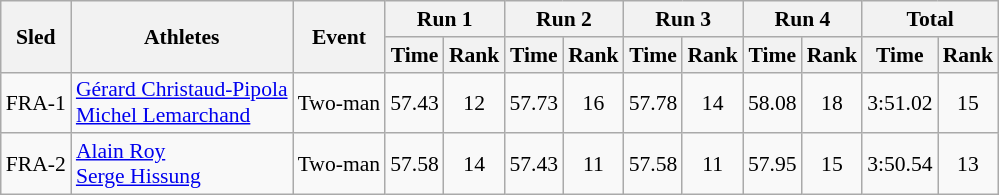<table class="wikitable" border="1" style="font-size:90%">
<tr>
<th rowspan="2">Sled</th>
<th rowspan="2">Athletes</th>
<th rowspan="2">Event</th>
<th colspan="2">Run 1</th>
<th colspan="2">Run 2</th>
<th colspan="2">Run 3</th>
<th colspan="2">Run 4</th>
<th colspan="2">Total</th>
</tr>
<tr>
<th>Time</th>
<th>Rank</th>
<th>Time</th>
<th>Rank</th>
<th>Time</th>
<th>Rank</th>
<th>Time</th>
<th>Rank</th>
<th>Time</th>
<th>Rank</th>
</tr>
<tr>
<td align="center">FRA-1</td>
<td><a href='#'>Gérard Christaud-Pipola</a><br><a href='#'>Michel Lemarchand</a></td>
<td>Two-man</td>
<td align="center">57.43</td>
<td align="center">12</td>
<td align="center">57.73</td>
<td align="center">16</td>
<td align="center">57.78</td>
<td align="center">14</td>
<td align="center">58.08</td>
<td align="center">18</td>
<td align="center">3:51.02</td>
<td align="center">15</td>
</tr>
<tr>
<td align="center">FRA-2</td>
<td><a href='#'>Alain Roy</a><br><a href='#'>Serge Hissung</a></td>
<td>Two-man</td>
<td align="center">57.58</td>
<td align="center">14</td>
<td align="center">57.43</td>
<td align="center">11</td>
<td align="center">57.58</td>
<td align="center">11</td>
<td align="center">57.95</td>
<td align="center">15</td>
<td align="center">3:50.54</td>
<td align="center">13</td>
</tr>
</table>
